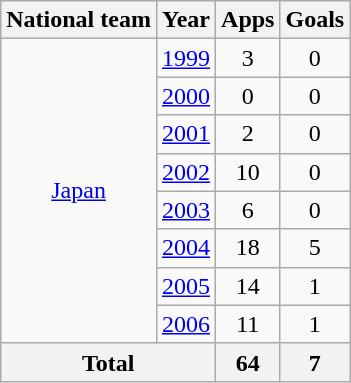<table class="wikitable" style="text-align:center">
<tr>
<th>National team</th>
<th>Year</th>
<th>Apps</th>
<th>Goals</th>
</tr>
<tr>
<td rowspan="8"><a href='#'>Japan</a></td>
<td><a href='#'>1999</a></td>
<td>3</td>
<td>0</td>
</tr>
<tr>
<td><a href='#'>2000</a></td>
<td>0</td>
<td>0</td>
</tr>
<tr>
<td><a href='#'>2001</a></td>
<td>2</td>
<td>0</td>
</tr>
<tr>
<td><a href='#'>2002</a></td>
<td>10</td>
<td>0</td>
</tr>
<tr>
<td><a href='#'>2003</a></td>
<td>6</td>
<td>0</td>
</tr>
<tr>
<td><a href='#'>2004</a></td>
<td>18</td>
<td>5</td>
</tr>
<tr>
<td><a href='#'>2005</a></td>
<td>14</td>
<td>1</td>
</tr>
<tr>
<td><a href='#'>2006</a></td>
<td>11</td>
<td>1</td>
</tr>
<tr>
<th colspan="2">Total</th>
<th>64</th>
<th>7</th>
</tr>
</table>
